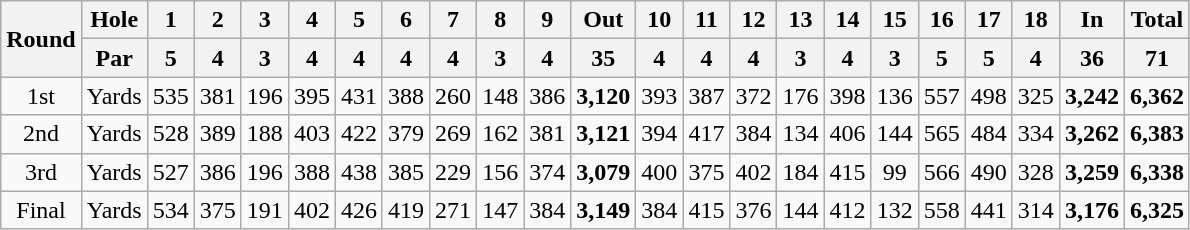<table class="wikitable" style="text-align:center">
<tr>
<th rowspan="2">Round</th>
<th>Hole</th>
<th>1</th>
<th>2</th>
<th>3</th>
<th>4</th>
<th>5</th>
<th>6</th>
<th>7</th>
<th>8</th>
<th>9</th>
<th>Out</th>
<th>10</th>
<th>11</th>
<th>12</th>
<th>13</th>
<th>14</th>
<th>15</th>
<th>16</th>
<th>17</th>
<th>18</th>
<th>In</th>
<th>Total</th>
</tr>
<tr>
<th>Par</th>
<th>5</th>
<th>4</th>
<th>3</th>
<th>4</th>
<th>4</th>
<th>4</th>
<th>4</th>
<th>3</th>
<th>4</th>
<th>35</th>
<th>4</th>
<th>4</th>
<th>4</th>
<th>3</th>
<th>4</th>
<th>3</th>
<th>5</th>
<th>5</th>
<th>4</th>
<th>36</th>
<th>71</th>
</tr>
<tr>
<td align="center">1st</td>
<td>Yards</td>
<td>535</td>
<td>381</td>
<td>196</td>
<td>395</td>
<td>431</td>
<td>388</td>
<td>260</td>
<td>148</td>
<td>386</td>
<td><strong>3,120</strong></td>
<td>393</td>
<td>387</td>
<td>372</td>
<td>176</td>
<td>398</td>
<td>136</td>
<td>557</td>
<td>498</td>
<td>325</td>
<td><strong>3,242</strong></td>
<td><strong>6,362</strong></td>
</tr>
<tr>
<td align="center">2nd</td>
<td>Yards</td>
<td>528</td>
<td>389</td>
<td>188</td>
<td>403</td>
<td>422</td>
<td>379</td>
<td>269</td>
<td>162</td>
<td>381</td>
<td><strong>3,121</strong></td>
<td>394</td>
<td>417</td>
<td>384</td>
<td>134</td>
<td>406</td>
<td>144</td>
<td>565</td>
<td>484</td>
<td>334</td>
<td><strong>3,262</strong></td>
<td><strong>6,383</strong></td>
</tr>
<tr>
<td align="center">3rd</td>
<td>Yards</td>
<td>527</td>
<td>386</td>
<td>196</td>
<td>388</td>
<td>438</td>
<td>385</td>
<td>229</td>
<td>156</td>
<td>374</td>
<td><strong>3,079</strong></td>
<td>400</td>
<td>375</td>
<td>402</td>
<td>184</td>
<td>415</td>
<td>99</td>
<td>566</td>
<td>490</td>
<td>328</td>
<td><strong>3,259</strong></td>
<td><strong>6,338</strong></td>
</tr>
<tr>
<td align="center">Final</td>
<td>Yards</td>
<td>534</td>
<td>375</td>
<td>191</td>
<td>402</td>
<td>426</td>
<td>419</td>
<td>271</td>
<td>147</td>
<td>384</td>
<td><strong>3,149</strong></td>
<td>384</td>
<td>415</td>
<td>376</td>
<td>144</td>
<td>412</td>
<td>132</td>
<td>558</td>
<td>441</td>
<td>314</td>
<td><strong>3,176</strong></td>
<td><strong>6,325</strong></td>
</tr>
</table>
